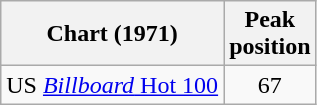<table class="wikitable sortable">
<tr>
<th>Chart (1971)</th>
<th>Peak<br>position</th>
</tr>
<tr>
<td align="left">US <a href='#'><em>Billboard</em> Hot 100</a></td>
<td align="center">67</td>
</tr>
</table>
